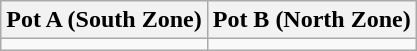<table class="wikitable">
<tr>
<th>Pot A (South Zone)</th>
<th>Pot B (North Zone)</th>
</tr>
<tr>
<td valign=top></td>
<td valign=top></td>
</tr>
</table>
